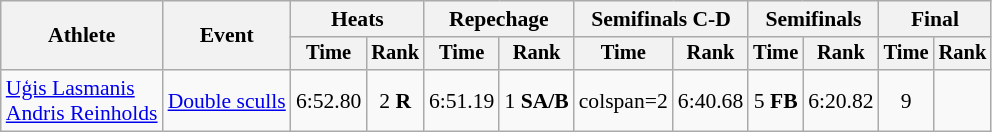<table class="wikitable" style="font-size:90%">
<tr>
<th rowspan="2">Athlete</th>
<th rowspan="2">Event</th>
<th colspan="2">Heats</th>
<th colspan="2">Repechage</th>
<th colspan="2">Semifinals C-D</th>
<th colspan="2">Semifinals</th>
<th colspan="2">Final</th>
</tr>
<tr style="font-size:95%">
<th>Time</th>
<th>Rank</th>
<th>Time</th>
<th>Rank</th>
<th>Time</th>
<th>Rank</th>
<th>Time</th>
<th>Rank</th>
<th>Time</th>
<th>Rank</th>
</tr>
<tr align=center>
<td align=left><a href='#'>Uģis Lasmanis</a><br><a href='#'>Andris Reinholds</a></td>
<td align=left><a href='#'>Double sculls</a></td>
<td>6:52.80</td>
<td>2 <strong>R</strong></td>
<td>6:51.19</td>
<td>1 <strong>SA/B</strong></td>
<td>colspan=2 </td>
<td>6:40.68</td>
<td>5 <strong>FB</strong></td>
<td>6:20.82</td>
<td>9</td>
</tr>
</table>
